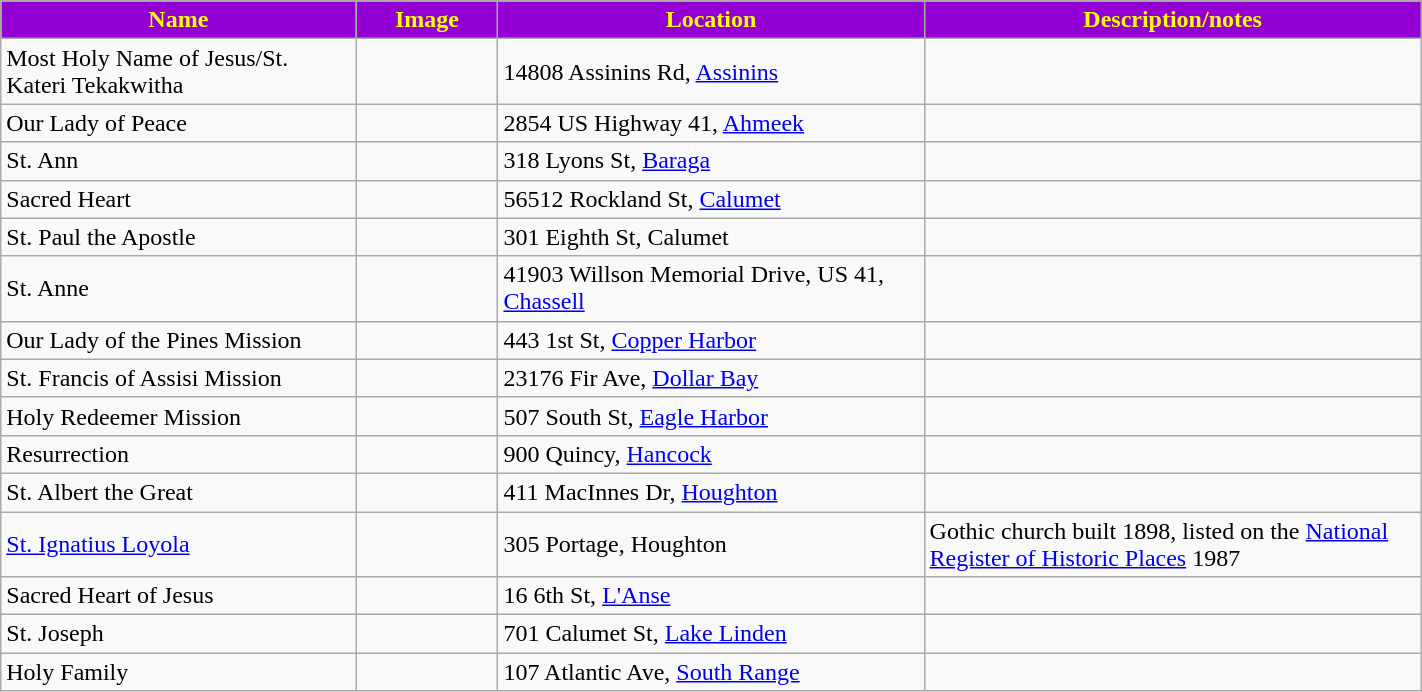<table class="wikitable sortable" style="width:75%">
<tr>
<th style="background:darkviolet; color:yellow;" width="25%"><strong>Name</strong></th>
<th style="background:darkviolet; color:yellow;" width="10%"><strong>Image</strong></th>
<th style="background:darkviolet; color:yellow;" width="30%"><strong>Location</strong></th>
<th style="background:darkviolet; color:yellow;" width="35%"><strong>Description/notes</strong></th>
</tr>
<tr>
<td>Most Holy Name of Jesus/St. Kateri Tekakwitha</td>
<td></td>
<td>14808 Assinins Rd, <a href='#'>Assinins</a></td>
<td></td>
</tr>
<tr>
<td>Our Lady of Peace</td>
<td></td>
<td>2854 US Highway 41, <a href='#'>Ahmeek</a></td>
<td></td>
</tr>
<tr>
<td>St. Ann</td>
<td></td>
<td>318 Lyons St, <a href='#'>Baraga</a></td>
<td></td>
</tr>
<tr>
<td>Sacred Heart</td>
<td></td>
<td>56512 Rockland St, <a href='#'>Calumet</a></td>
<td></td>
</tr>
<tr>
<td>St. Paul the Apostle</td>
<td></td>
<td>301 Eighth St, Calumet</td>
<td></td>
</tr>
<tr>
<td>St. Anne</td>
<td></td>
<td>41903 Willson Memorial Drive, US 41, <a href='#'>Chassell</a></td>
<td></td>
</tr>
<tr>
<td>Our Lady of the Pines Mission</td>
<td></td>
<td>443 1st St, <a href='#'>Copper Harbor</a></td>
<td></td>
</tr>
<tr>
<td>St. Francis of Assisi Mission</td>
<td></td>
<td>23176 Fir Ave, <a href='#'>Dollar Bay</a></td>
<td></td>
</tr>
<tr>
<td>Holy Redeemer Mission</td>
<td></td>
<td>507 South St, <a href='#'>Eagle Harbor</a></td>
<td></td>
</tr>
<tr>
<td>Resurrection</td>
<td></td>
<td>900 Quincy, <a href='#'>Hancock</a></td>
<td></td>
</tr>
<tr>
<td>St. Albert the Great</td>
<td></td>
<td>411 MacInnes Dr, <a href='#'>Houghton</a></td>
<td></td>
</tr>
<tr>
<td><a href='#'>St. Ignatius Loyola</a></td>
<td></td>
<td>305 Portage, Houghton</td>
<td>Gothic church built 1898, listed on the <a href='#'>National Register of Historic Places</a> 1987</td>
</tr>
<tr>
<td>Sacred Heart of Jesus</td>
<td></td>
<td>16 6th St, <a href='#'>L'Anse</a></td>
<td></td>
</tr>
<tr>
<td>St. Joseph</td>
<td></td>
<td>701 Calumet St, <a href='#'>Lake Linden</a></td>
<td></td>
</tr>
<tr>
<td>Holy Family</td>
<td></td>
<td>107 Atlantic Ave, <a href='#'>South Range</a></td>
<td></td>
</tr>
</table>
